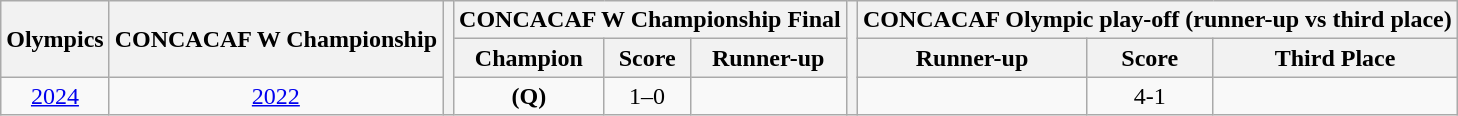<table class="wikitable" style="text-align:center;">
<tr>
<th rowspan="2">Olympics</th>
<th rowspan="2">CONCACAF W Championship</th>
<th rowspan="3"></th>
<th colspan="3">CONCACAF W Championship Final</th>
<th rowspan="3"></th>
<th colspan="3">CONCACAF Olympic play-off (runner-up vs third place)</th>
</tr>
<tr>
<th>Champion</th>
<th>Score</th>
<th>Runner-up</th>
<th>Runner-up</th>
<th>Score</th>
<th>Third Place</th>
</tr>
<tr>
<td> <a href='#'>2024</a></td>
<td> <a href='#'>2022</a></td>
<td> <strong>(Q)</strong></td>
<td>1–0</td>
<td></td>
<td></td>
<td>4-1</td>
<td></td>
</tr>
</table>
